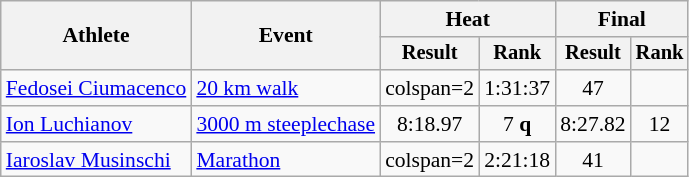<table class=wikitable style="font-size:90%">
<tr>
<th rowspan="2">Athlete</th>
<th rowspan="2">Event</th>
<th colspan="2">Heat</th>
<th colspan="2">Final</th>
</tr>
<tr style="font-size:95%">
<th>Result</th>
<th>Rank</th>
<th>Result</th>
<th>Rank</th>
</tr>
<tr align=center>
<td align=left><a href='#'>Fedosei Ciumacenco</a></td>
<td align=left><a href='#'>20 km walk</a></td>
<td>colspan=2 </td>
<td>1:31:37</td>
<td>47</td>
</tr>
<tr align=center>
<td align=left><a href='#'>Ion Luchianov</a></td>
<td align=left><a href='#'>3000 m steeplechase</a></td>
<td>8:18.97</td>
<td>7 <strong>q</strong></td>
<td>8:27.82</td>
<td>12</td>
</tr>
<tr align=center>
<td align=left><a href='#'>Iaroslav Musinschi</a></td>
<td align=left><a href='#'>Marathon</a></td>
<td>colspan=2 </td>
<td>2:21:18</td>
<td>41</td>
</tr>
</table>
